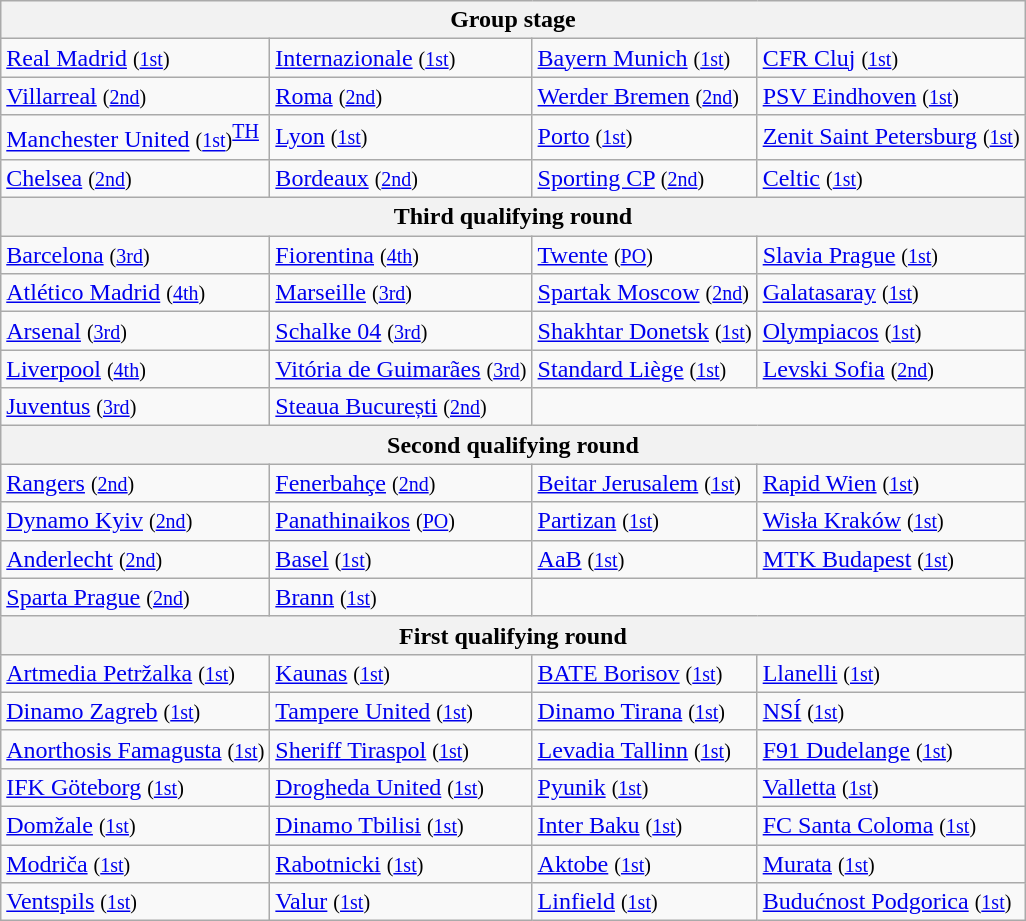<table class="wikitable">
<tr>
<th colspan="4">Group stage</th>
</tr>
<tr>
<td> <a href='#'>Real Madrid</a> <small>(<a href='#'>1st</a>)</small></td>
<td> <a href='#'>Internazionale</a> <small>(<a href='#'>1st</a>)</small></td>
<td> <a href='#'>Bayern Munich</a> <small>(<a href='#'>1st</a>)</small></td>
<td> <a href='#'>CFR Cluj</a> <small>(<a href='#'>1st</a>)</small></td>
</tr>
<tr>
<td> <a href='#'>Villarreal</a> <small>(<a href='#'>2nd</a>)</small></td>
<td> <a href='#'>Roma</a> <small>(<a href='#'>2nd</a>)</small></td>
<td> <a href='#'>Werder Bremen</a> <small>(<a href='#'>2nd</a>)</small></td>
<td> <a href='#'>PSV Eindhoven</a> <small>(<a href='#'>1st</a>)</small></td>
</tr>
<tr>
<td> <a href='#'>Manchester United</a> <small>(<a href='#'>1st</a>)</small><sup><a href='#'>TH</a></sup></td>
<td> <a href='#'>Lyon</a> <small>(<a href='#'>1st</a>)</small></td>
<td> <a href='#'>Porto</a> <small>(<a href='#'>1st</a>)</small></td>
<td> <a href='#'>Zenit Saint Petersburg</a> <small>(<a href='#'>1st</a>)</small></td>
</tr>
<tr>
<td> <a href='#'>Chelsea</a> <small>(<a href='#'>2nd</a>)</small></td>
<td> <a href='#'>Bordeaux</a> <small>(<a href='#'>2nd</a>)</small></td>
<td> <a href='#'>Sporting CP</a> <small>(<a href='#'>2nd</a>)</small></td>
<td> <a href='#'>Celtic</a> <small>(<a href='#'>1st</a>)</small></td>
</tr>
<tr>
<th colspan="4">Third qualifying round</th>
</tr>
<tr>
<td> <a href='#'>Barcelona</a> <small>(<a href='#'>3rd</a>)</small></td>
<td> <a href='#'>Fiorentina</a> <small>(<a href='#'>4th</a>)</small></td>
<td> <a href='#'>Twente</a> <small>(<a href='#'>PO</a>)</small></td>
<td> <a href='#'>Slavia Prague</a> <small>(<a href='#'>1st</a>)</small></td>
</tr>
<tr>
<td> <a href='#'>Atlético Madrid</a> <small>(<a href='#'>4th</a>)</small></td>
<td> <a href='#'>Marseille</a> <small>(<a href='#'>3rd</a>)</small></td>
<td> <a href='#'>Spartak Moscow</a> <small>(<a href='#'>2nd</a>)</small></td>
<td> <a href='#'>Galatasaray</a> <small>(<a href='#'>1st</a>)</small></td>
</tr>
<tr>
<td> <a href='#'>Arsenal</a> <small>(<a href='#'>3rd</a>)</small></td>
<td> <a href='#'>Schalke 04</a> <small>(<a href='#'>3rd</a>)</small></td>
<td> <a href='#'>Shakhtar Donetsk</a> <small>(<a href='#'>1st</a>)</small></td>
<td> <a href='#'>Olympiacos</a> <small>(<a href='#'>1st</a>)</small></td>
</tr>
<tr>
<td> <a href='#'>Liverpool</a> <small>(<a href='#'>4th</a>)</small></td>
<td> <a href='#'>Vitória de Guimarães</a> <small>(<a href='#'>3rd</a>)</small></td>
<td> <a href='#'>Standard Liège</a> <small>(<a href='#'>1st</a>)</small></td>
<td> <a href='#'>Levski Sofia</a> <small>(<a href='#'>2nd</a>)</small></td>
</tr>
<tr>
<td> <a href='#'>Juventus</a> <small>(<a href='#'>3rd</a>)</small></td>
<td> <a href='#'>Steaua București</a> <small>(<a href='#'>2nd</a>)</small></td>
<td colspan="2"></td>
</tr>
<tr>
<th colspan="4">Second qualifying round</th>
</tr>
<tr>
<td> <a href='#'>Rangers</a> <small>(<a href='#'>2nd</a>)</small></td>
<td> <a href='#'>Fenerbahçe</a> <small>(<a href='#'>2nd</a>)</small></td>
<td> <a href='#'>Beitar Jerusalem</a> <small>(<a href='#'>1st</a>)</small></td>
<td> <a href='#'>Rapid Wien</a> <small>(<a href='#'>1st</a>)</small></td>
</tr>
<tr>
<td> <a href='#'>Dynamo Kyiv</a> <small>(<a href='#'>2nd</a>)</small></td>
<td> <a href='#'>Panathinaikos</a> <small>(<a href='#'>PO</a>)</small></td>
<td> <a href='#'>Partizan</a> <small>(<a href='#'>1st</a>)</small></td>
<td> <a href='#'>Wisła Kraków</a> <small>(<a href='#'>1st</a>)</small></td>
</tr>
<tr>
<td> <a href='#'>Anderlecht</a> <small>(<a href='#'>2nd</a>)</small></td>
<td> <a href='#'>Basel</a> <small>(<a href='#'>1st</a>)</small></td>
<td> <a href='#'>AaB</a> <small>(<a href='#'>1st</a>)</small></td>
<td> <a href='#'>MTK Budapest</a> <small>(<a href='#'>1st</a>)</small></td>
</tr>
<tr>
<td> <a href='#'>Sparta Prague</a> <small>(<a href='#'>2nd</a>)</small></td>
<td> <a href='#'>Brann</a> <small>(<a href='#'>1st</a>)</small></td>
<td colspan="2"></td>
</tr>
<tr>
<th colspan="4">First qualifying round</th>
</tr>
<tr>
<td> <a href='#'>Artmedia Petržalka</a> <small>(<a href='#'>1st</a>)</small></td>
<td> <a href='#'>Kaunas</a> <small>(<a href='#'>1st</a>)</small></td>
<td> <a href='#'>BATE Borisov</a> <small>(<a href='#'>1st</a>)</small></td>
<td> <a href='#'>Llanelli</a> <small>(<a href='#'>1st</a>)</small></td>
</tr>
<tr>
<td> <a href='#'>Dinamo Zagreb</a> <small>(<a href='#'>1st</a>)</small></td>
<td> <a href='#'>Tampere United</a> <small>(<a href='#'>1st</a>)</small></td>
<td> <a href='#'>Dinamo Tirana</a> <small>(<a href='#'>1st</a>)</small></td>
<td> <a href='#'>NSÍ</a> <small>(<a href='#'>1st</a>)</small></td>
</tr>
<tr>
<td> <a href='#'>Anorthosis Famagusta</a> <small>(<a href='#'>1st</a>)</small></td>
<td> <a href='#'>Sheriff Tiraspol</a> <small>(<a href='#'>1st</a>)</small></td>
<td> <a href='#'>Levadia Tallinn</a> <small>(<a href='#'>1st</a>)</small></td>
<td> <a href='#'>F91 Dudelange</a> <small>(<a href='#'>1st</a>)</small></td>
</tr>
<tr>
<td> <a href='#'>IFK Göteborg</a> <small>(<a href='#'>1st</a>)</small></td>
<td> <a href='#'>Drogheda United</a> <small>(<a href='#'>1st</a>)</small></td>
<td> <a href='#'>Pyunik</a> <small>(<a href='#'>1st</a>)</small></td>
<td> <a href='#'>Valletta</a> <small>(<a href='#'>1st</a>)</small></td>
</tr>
<tr>
<td> <a href='#'>Domžale</a> <small>(<a href='#'>1st</a>)</small></td>
<td> <a href='#'>Dinamo Tbilisi</a> <small>(<a href='#'>1st</a>)</small></td>
<td> <a href='#'>Inter Baku</a> <small>(<a href='#'>1st</a>)</small></td>
<td> <a href='#'>FC Santa Coloma</a> <small>(<a href='#'>1st</a>)</small></td>
</tr>
<tr>
<td> <a href='#'>Modriča</a> <small>(<a href='#'>1st</a>)</small></td>
<td> <a href='#'>Rabotnicki</a> <small>(<a href='#'>1st</a>)</small></td>
<td> <a href='#'>Aktobe</a> <small>(<a href='#'>1st</a>)</small></td>
<td> <a href='#'>Murata</a> <small>(<a href='#'>1st</a>)</small></td>
</tr>
<tr>
<td> <a href='#'>Ventspils</a> <small>(<a href='#'>1st</a>)</small></td>
<td> <a href='#'>Valur</a> <small>(<a href='#'>1st</a>)</small></td>
<td> <a href='#'>Linfield</a> <small>(<a href='#'>1st</a>)</small></td>
<td> <a href='#'>Budućnost Podgorica</a> <small>(<a href='#'>1st</a>)</small></td>
</tr>
</table>
